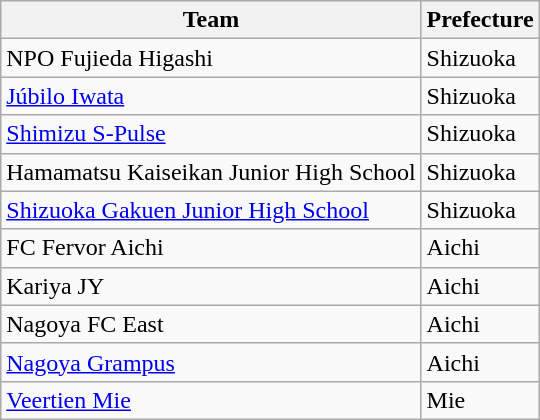<table class="wikitable sortable">
<tr>
<th>Team</th>
<th>Prefecture</th>
</tr>
<tr>
<td>NPO Fujieda Higashi</td>
<td>Shizuoka</td>
</tr>
<tr>
<td><a href='#'>Júbilo Iwata</a></td>
<td>Shizuoka</td>
</tr>
<tr>
<td><a href='#'>Shimizu S-Pulse</a></td>
<td>Shizuoka</td>
</tr>
<tr>
<td>Hamamatsu Kaiseikan Junior High School</td>
<td>Shizuoka</td>
</tr>
<tr>
<td><a href='#'>Shizuoka Gakuen Junior High School</a></td>
<td>Shizuoka</td>
</tr>
<tr>
<td>FC Fervor Aichi</td>
<td>Aichi</td>
</tr>
<tr>
<td>Kariya JY</td>
<td>Aichi</td>
</tr>
<tr>
<td>Nagoya FC East</td>
<td>Aichi</td>
</tr>
<tr>
<td><a href='#'>Nagoya Grampus</a></td>
<td>Aichi</td>
</tr>
<tr>
<td><a href='#'>Veertien Mie</a></td>
<td>Mie</td>
</tr>
</table>
